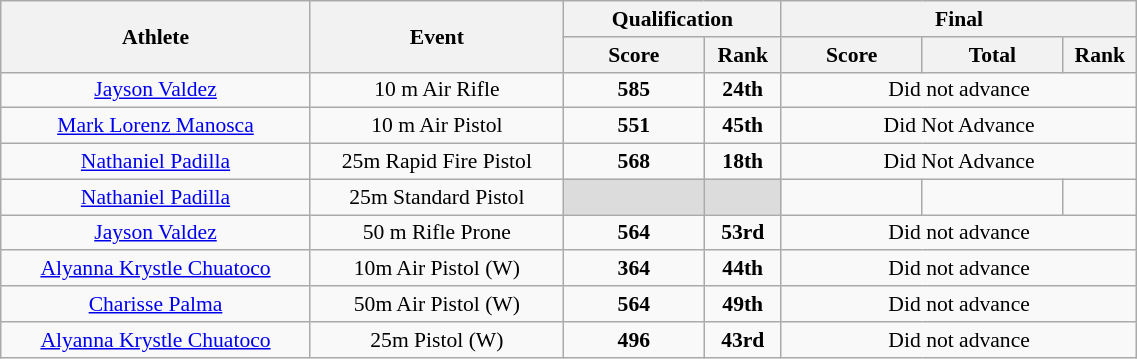<table class="wikitable" width="60%" style="text-align:center; font-size:90%">
<tr>
<th rowspan="2" width="22%">Athlete</th>
<th rowspan="2" width="18%">Event</th>
<th colspan="2">Qualification</th>
<th colspan="3">Final</th>
</tr>
<tr>
<th width="10%">Score</th>
<th width="5%">Rank</th>
<th width="10%">Score</th>
<th width="10%">Total</th>
<th width="5%">Rank</th>
</tr>
<tr>
<td><a href='#'>Jayson Valdez</a></td>
<td align="center">10 m Air Rifle</td>
<td><strong>585</strong></td>
<td><strong>24th</strong></td>
<td colspan=3>Did not advance</td>
</tr>
<tr>
<td><a href='#'>Mark Lorenz Manosca</a></td>
<td align="center">10 m Air Pistol</td>
<td><strong>551</strong></td>
<td><strong>45th</strong></td>
<td colspan=3>Did Not Advance</td>
</tr>
<tr>
<td><a href='#'>Nathaniel Padilla</a></td>
<td align="center">25m Rapid Fire Pistol</td>
<td><strong>568</strong></td>
<td><strong>18th</strong></td>
<td colspan=3>Did Not Advance</td>
</tr>
<tr>
<td><a href='#'>Nathaniel Padilla</a></td>
<td align="center">25m Standard Pistol</td>
<td bgcolor=#DCDCDC></td>
<td bgcolor=#DCDCDC></td>
<td></td>
<td></td>
<td></td>
</tr>
<tr>
<td><a href='#'>Jayson Valdez</a></td>
<td align="center">50 m Rifle Prone</td>
<td><strong>564</strong></td>
<td><strong>53rd</strong></td>
<td colspan=3>Did not advance</td>
</tr>
<tr>
<td><a href='#'>Alyanna Krystle Chuatoco</a></td>
<td align="center">10m Air Pistol (W)</td>
<td><strong>364</strong></td>
<td><strong>44th</strong></td>
<td colspan=3>Did not advance</td>
</tr>
<tr>
<td><a href='#'>Charisse Palma</a></td>
<td align="center">50m Air Pistol (W)</td>
<td><strong>564</strong></td>
<td><strong>49th</strong></td>
<td colspan=3>Did not advance</td>
</tr>
<tr>
<td><a href='#'>Alyanna Krystle Chuatoco</a></td>
<td align="center">25m Pistol (W)</td>
<td><strong>496</strong></td>
<td><strong>43rd</strong></td>
<td colspan=3>Did not advance</td>
</tr>
</table>
